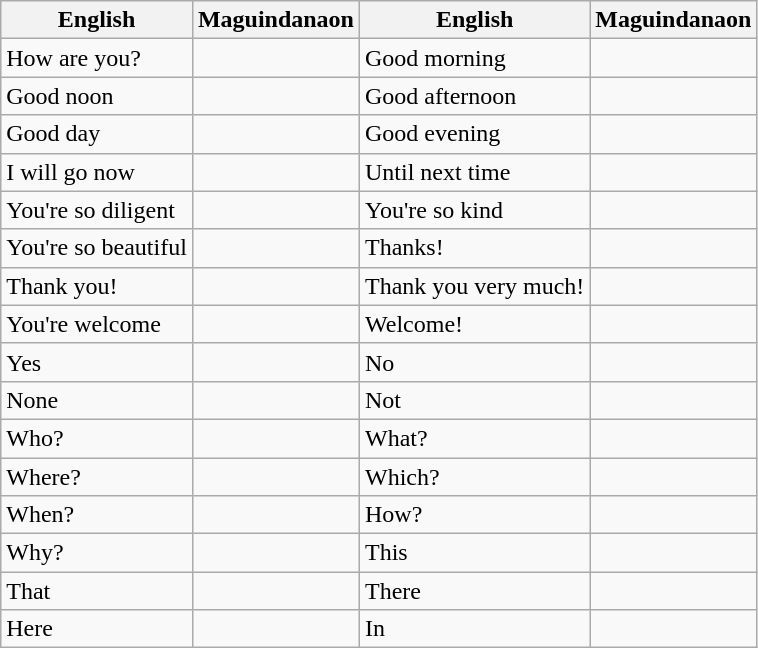<table class="wikitable" "border=1">
<tr>
<th>English</th>
<th>Maguindanaon</th>
<th>English</th>
<th>Maguindanaon</th>
</tr>
<tr>
<td>How are you?</td>
<td></td>
<td>Good morning</td>
<td></td>
</tr>
<tr>
<td>Good noon</td>
<td></td>
<td>Good afternoon</td>
<td></td>
</tr>
<tr>
<td>Good day</td>
<td></td>
<td>Good evening</td>
<td></td>
</tr>
<tr>
<td>I will go now</td>
<td></td>
<td>Until next time</td>
<td></td>
</tr>
<tr>
<td>You're so diligent</td>
<td></td>
<td>You're so kind</td>
<td></td>
</tr>
<tr>
<td>You're so beautiful</td>
<td></td>
<td>Thanks!</td>
<td></td>
</tr>
<tr>
<td>Thank you!</td>
<td></td>
<td>Thank you very much!</td>
<td></td>
</tr>
<tr>
<td>You're welcome</td>
<td></td>
<td>Welcome!</td>
<td></td>
</tr>
<tr>
<td>Yes</td>
<td></td>
<td>No</td>
<td></td>
</tr>
<tr>
<td>None</td>
<td></td>
<td>Not</td>
<td></td>
</tr>
<tr>
<td>Who?</td>
<td></td>
<td>What?</td>
<td></td>
</tr>
<tr>
<td>Where?</td>
<td></td>
<td>Which?</td>
<td></td>
</tr>
<tr>
<td>When?</td>
<td></td>
<td>How?</td>
<td></td>
</tr>
<tr>
<td>Why?</td>
<td></td>
<td>This</td>
<td></td>
</tr>
<tr>
<td>That</td>
<td></td>
<td>There</td>
<td></td>
</tr>
<tr>
<td>Here</td>
<td></td>
<td>In</td>
<td></td>
</tr>
</table>
